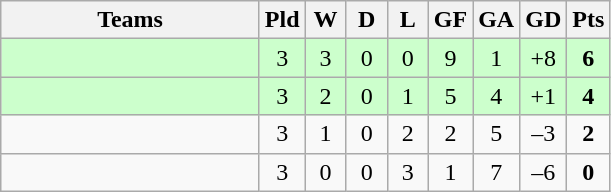<table class="wikitable" style="text-align: center;">
<tr>
<th width=165>Teams</th>
<th width=20>Pld</th>
<th width=20>W</th>
<th width=20>D</th>
<th width=20>L</th>
<th width=20>GF</th>
<th width=20>GA</th>
<th width=20>GD</th>
<th width=20>Pts</th>
</tr>
<tr align=center style="background:#ccffcc;">
<td style="text-align:left;"></td>
<td>3</td>
<td>3</td>
<td>0</td>
<td>0</td>
<td>9</td>
<td>1</td>
<td>+8</td>
<td><strong>6</strong></td>
</tr>
<tr align=center style="background:#ccffcc;">
<td style="text-align:left;"></td>
<td>3</td>
<td>2</td>
<td>0</td>
<td>1</td>
<td>5</td>
<td>4</td>
<td>+1</td>
<td><strong>4</strong></td>
</tr>
<tr align=center>
<td style="text-align:left;"></td>
<td>3</td>
<td>1</td>
<td>0</td>
<td>2</td>
<td>2</td>
<td>5</td>
<td>–3</td>
<td><strong>2</strong></td>
</tr>
<tr align=center>
<td style="text-align:left;"></td>
<td>3</td>
<td>0</td>
<td>0</td>
<td>3</td>
<td>1</td>
<td>7</td>
<td>–6</td>
<td><strong>0</strong></td>
</tr>
</table>
